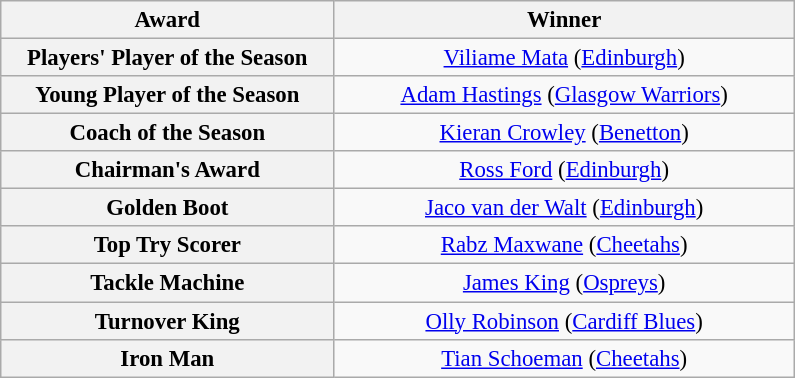<table class="wikitable" style="font-size:95%; text-align:center;">
<tr>
<th style="width:215px;">Award</th>
<th style="width:300px;">Winner</th>
</tr>
<tr>
<th>Players' Player of the Season</th>
<td> <a href='#'>Viliame Mata</a> (<a href='#'>Edinburgh</a>)</td>
</tr>
<tr>
<th>Young Player of the Season</th>
<td> <a href='#'>Adam Hastings</a> (<a href='#'>Glasgow Warriors</a>)</td>
</tr>
<tr>
<th>Coach of the Season</th>
<td> <a href='#'>Kieran Crowley</a> (<a href='#'>Benetton</a>)</td>
</tr>
<tr>
<th>Chairman's Award</th>
<td> <a href='#'>Ross Ford</a> (<a href='#'>Edinburgh</a>)</td>
</tr>
<tr>
<th>Golden Boot</th>
<td> <a href='#'>Jaco van der Walt</a> (<a href='#'>Edinburgh</a>)</td>
</tr>
<tr>
<th>Top Try Scorer</th>
<td> <a href='#'>Rabz Maxwane</a> (<a href='#'>Cheetahs</a>)</td>
</tr>
<tr>
<th>Tackle Machine</th>
<td> <a href='#'>James King</a> (<a href='#'>Ospreys</a>)</td>
</tr>
<tr>
<th>Turnover King</th>
<td> <a href='#'>Olly Robinson</a> (<a href='#'>Cardiff Blues</a>)</td>
</tr>
<tr>
<th>Iron Man</th>
<td> <a href='#'>Tian Schoeman</a> (<a href='#'>Cheetahs</a>)</td>
</tr>
</table>
